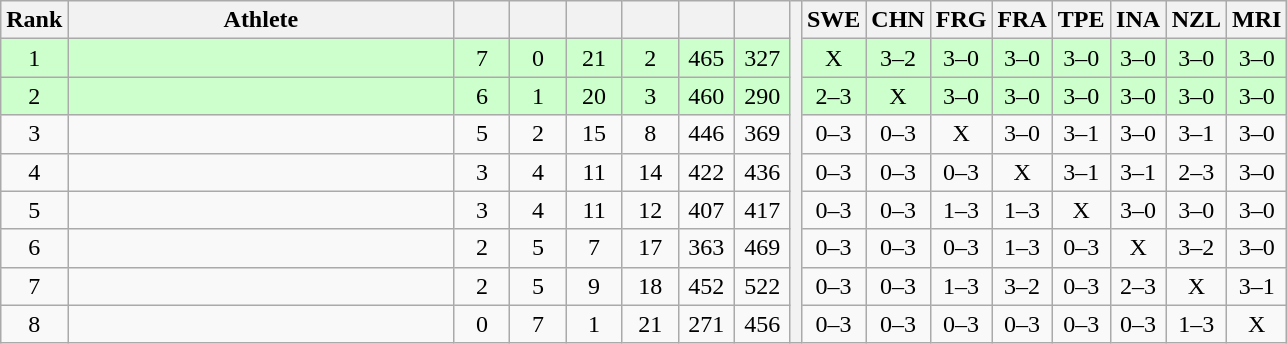<table class="wikitable" style="text-align:center">
<tr>
<th>Rank</th>
<th width=250>Athlete</th>
<th width=30></th>
<th width=30></th>
<th width=30></th>
<th width=30></th>
<th width=30></th>
<th width=30></th>
<th rowspan=9></th>
<th width=30>SWE</th>
<th width=30>CHN</th>
<th width=30>FRG</th>
<th width=30>FRA</th>
<th width=30>TPE</th>
<th width=30>INA</th>
<th width=30>NZL</th>
<th width=30>MRI</th>
</tr>
<tr style="background-color:#ccffcc;">
<td>1</td>
<td align=left></td>
<td>7</td>
<td>0</td>
<td>21</td>
<td>2</td>
<td>465</td>
<td>327</td>
<td>X</td>
<td>3–2</td>
<td>3–0</td>
<td>3–0</td>
<td>3–0</td>
<td>3–0</td>
<td>3–0</td>
<td>3–0</td>
</tr>
<tr style="background-color:#ccffcc;">
<td>2</td>
<td align=left></td>
<td>6</td>
<td>1</td>
<td>20</td>
<td>3</td>
<td>460</td>
<td>290</td>
<td>2–3</td>
<td>X</td>
<td>3–0</td>
<td>3–0</td>
<td>3–0</td>
<td>3–0</td>
<td>3–0</td>
<td>3–0</td>
</tr>
<tr>
<td>3</td>
<td align=left></td>
<td>5</td>
<td>2</td>
<td>15</td>
<td>8</td>
<td>446</td>
<td>369</td>
<td>0–3</td>
<td>0–3</td>
<td>X</td>
<td>3–0</td>
<td>3–1</td>
<td>3–0</td>
<td>3–1</td>
<td>3–0</td>
</tr>
<tr>
<td>4</td>
<td align=left></td>
<td>3</td>
<td>4</td>
<td>11</td>
<td>14</td>
<td>422</td>
<td>436</td>
<td>0–3</td>
<td>0–3</td>
<td>0–3</td>
<td>X</td>
<td>3–1</td>
<td>3–1</td>
<td>2–3</td>
<td>3–0</td>
</tr>
<tr>
<td>5</td>
<td align=left></td>
<td>3</td>
<td>4</td>
<td>11</td>
<td>12</td>
<td>407</td>
<td>417</td>
<td>0–3</td>
<td>0–3</td>
<td>1–3</td>
<td>1–3</td>
<td>X</td>
<td>3–0</td>
<td>3–0</td>
<td>3–0</td>
</tr>
<tr>
<td>6</td>
<td align=left></td>
<td>2</td>
<td>5</td>
<td>7</td>
<td>17</td>
<td>363</td>
<td>469</td>
<td>0–3</td>
<td>0–3</td>
<td>0–3</td>
<td>1–3</td>
<td>0–3</td>
<td>X</td>
<td>3–2</td>
<td>3–0</td>
</tr>
<tr>
<td>7</td>
<td align=left></td>
<td>2</td>
<td>5</td>
<td>9</td>
<td>18</td>
<td>452</td>
<td>522</td>
<td>0–3</td>
<td>0–3</td>
<td>1–3</td>
<td>3–2</td>
<td>0–3</td>
<td>2–3</td>
<td>X</td>
<td>3–1</td>
</tr>
<tr>
<td>8</td>
<td align=left></td>
<td>0</td>
<td>7</td>
<td>1</td>
<td>21</td>
<td>271</td>
<td>456</td>
<td>0–3</td>
<td>0–3</td>
<td>0–3</td>
<td>0–3</td>
<td>0–3</td>
<td>0–3</td>
<td>1–3</td>
<td>X</td>
</tr>
</table>
